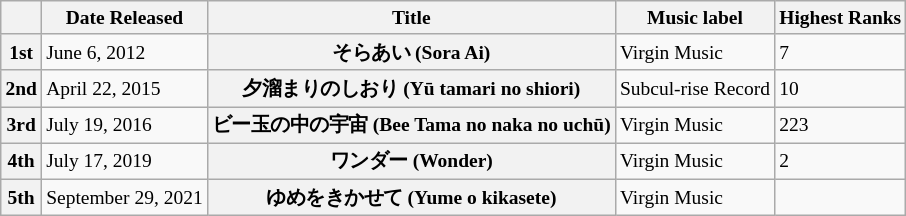<table class="wikitable" style="font-size: small;">
<tr>
<th></th>
<th>Date Released</th>
<th>Title</th>
<th>Music label</th>
<th>Highest Ranks</th>
</tr>
<tr>
<th>1st</th>
<td>June 6, 2012</td>
<th>そらあい (Sora Ai)</th>
<td>Virgin Music</td>
<td>7</td>
</tr>
<tr>
<th>2nd</th>
<td>April 22, 2015</td>
<th>夕溜まりのしおり (Yū tamari no shiori)</th>
<td>Subcul-rise Record</td>
<td>10</td>
</tr>
<tr>
<th>3rd</th>
<td>July 19, 2016</td>
<th>ビー玉の中の宇宙 (Bee Tama no naka no uchū)</th>
<td>Virgin Music</td>
<td>223</td>
</tr>
<tr>
<th>4th</th>
<td>July 17, 2019</td>
<th>ワンダー (Wonder)</th>
<td>Virgin Music</td>
<td>2</td>
</tr>
<tr>
<th>5th</th>
<td>September 29, 2021</td>
<th><strong>ゆめをきかせて (</strong>Yume o kikasete)</th>
<td>Virgin Music</td>
<td></td>
</tr>
</table>
